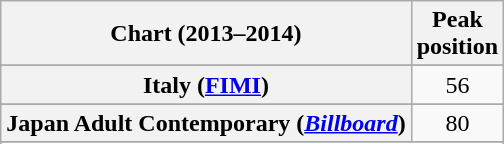<table class="wikitable sortable plainrowheaders" style="text-align:center;">
<tr>
<th>Chart (2013–2014)</th>
<th>Peak<br>position</th>
</tr>
<tr>
</tr>
<tr>
</tr>
<tr>
</tr>
<tr>
</tr>
<tr>
</tr>
<tr>
<th scope="row">Italy (<a href='#'>FIMI</a>)</th>
<td>56</td>
</tr>
<tr>
</tr>
<tr>
<th scope="row">Japan Adult Contemporary (<em><a href='#'>Billboard</a></em>)</th>
<td>80</td>
</tr>
<tr>
</tr>
<tr>
</tr>
<tr>
</tr>
<tr>
</tr>
<tr>
</tr>
<tr>
</tr>
</table>
